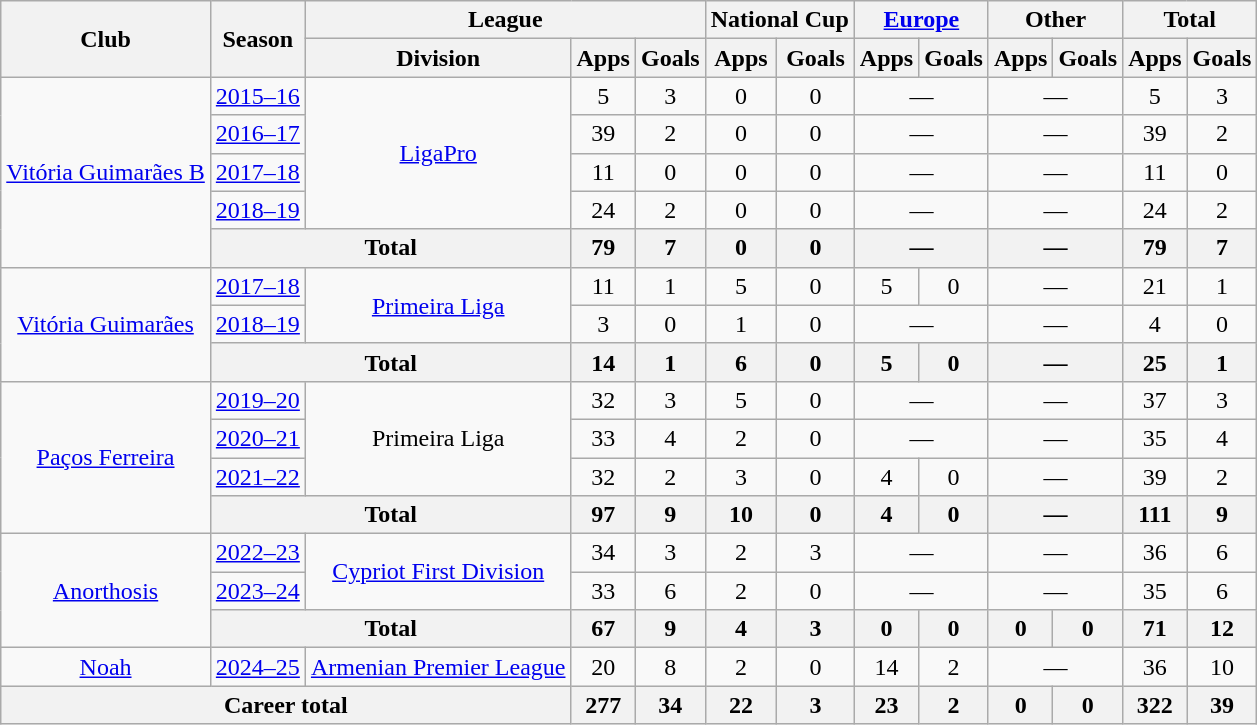<table class="wikitable" style="font-size:100%; text-align: center">
<tr>
<th rowspan=2>Club</th>
<th rowspan=2>Season</th>
<th colspan=3>League</th>
<th colspan=2>National Cup</th>
<th colspan=2><a href='#'>Europe</a></th>
<th colspan=2>Other</th>
<th colspan=2>Total</th>
</tr>
<tr>
<th>Division</th>
<th>Apps</th>
<th>Goals</th>
<th>Apps</th>
<th>Goals</th>
<th>Apps</th>
<th>Goals</th>
<th>Apps</th>
<th>Goals</th>
<th>Apps</th>
<th>Goals</th>
</tr>
<tr>
<td rowspan=5><a href='#'>Vitória Guimarães B</a></td>
<td><a href='#'>2015–16</a></td>
<td rowspan="4"><a href='#'>LigaPro</a></td>
<td>5</td>
<td>3</td>
<td>0</td>
<td>0</td>
<td colspan="2">—</td>
<td colspan="2">—</td>
<td>5</td>
<td>3</td>
</tr>
<tr>
<td><a href='#'>2016–17</a></td>
<td>39</td>
<td>2</td>
<td>0</td>
<td>0</td>
<td colspan="2">—</td>
<td colspan="2">—</td>
<td>39</td>
<td>2</td>
</tr>
<tr>
<td><a href='#'>2017–18</a></td>
<td>11</td>
<td>0</td>
<td>0</td>
<td>0</td>
<td colspan="2">—</td>
<td colspan="2">—</td>
<td>11</td>
<td>0</td>
</tr>
<tr>
<td><a href='#'>2018–19</a></td>
<td>24</td>
<td>2</td>
<td>0</td>
<td>0</td>
<td colspan="2">—</td>
<td colspan="2">—</td>
<td>24</td>
<td>2</td>
</tr>
<tr>
<th colspan="2">Total</th>
<th>79</th>
<th>7</th>
<th>0</th>
<th>0</th>
<th colspan="2">—</th>
<th colspan="2">—</th>
<th>79</th>
<th>7</th>
</tr>
<tr>
<td rowspan=3><a href='#'>Vitória Guimarães</a></td>
<td><a href='#'>2017–18</a></td>
<td rowspan="2"><a href='#'>Primeira Liga</a></td>
<td>11</td>
<td>1</td>
<td>5</td>
<td>0</td>
<td>5</td>
<td>0</td>
<td colspan="2">—</td>
<td>21</td>
<td>1</td>
</tr>
<tr>
<td><a href='#'>2018–19</a></td>
<td>3</td>
<td>0</td>
<td>1</td>
<td>0</td>
<td colspan="2">—</td>
<td colspan="2">—</td>
<td>4</td>
<td>0</td>
</tr>
<tr>
<th colspan="2">Total</th>
<th>14</th>
<th>1</th>
<th>6</th>
<th>0</th>
<th>5</th>
<th>0</th>
<th colspan="2">—</th>
<th>25</th>
<th>1</th>
</tr>
<tr>
<td rowspan=4><a href='#'>Paços Ferreira</a></td>
<td><a href='#'>2019–20</a></td>
<td rowspan="3">Primeira Liga</td>
<td>32</td>
<td>3</td>
<td>5</td>
<td>0</td>
<td colspan="2">—</td>
<td colspan="2">—</td>
<td>37</td>
<td>3</td>
</tr>
<tr>
<td><a href='#'>2020–21</a></td>
<td>33</td>
<td>4</td>
<td>2</td>
<td>0</td>
<td colspan="2">—</td>
<td colspan="2">—</td>
<td>35</td>
<td>4</td>
</tr>
<tr>
<td><a href='#'>2021–22</a></td>
<td>32</td>
<td>2</td>
<td>3</td>
<td>0</td>
<td>4</td>
<td>0</td>
<td colspan="2">—</td>
<td>39</td>
<td>2</td>
</tr>
<tr>
<th colspan="2">Total</th>
<th>97</th>
<th>9</th>
<th>10</th>
<th>0</th>
<th>4</th>
<th>0</th>
<th colspan="2">—</th>
<th>111</th>
<th>9</th>
</tr>
<tr>
<td rowspan="3"><a href='#'>Anorthosis</a></td>
<td><a href='#'>2022–23</a></td>
<td rowspan="2"><a href='#'>Cypriot First Division</a></td>
<td>34</td>
<td>3</td>
<td>2</td>
<td>3</td>
<td colspan="2">—</td>
<td colspan="2">—</td>
<td>36</td>
<td>6</td>
</tr>
<tr>
<td><a href='#'>2023–24</a></td>
<td>33</td>
<td>6</td>
<td>2</td>
<td>0</td>
<td colspan="2">—</td>
<td colspan="2">—</td>
<td>35</td>
<td>6</td>
</tr>
<tr>
<th colspan="2">Total</th>
<th>67</th>
<th>9</th>
<th>4</th>
<th>3</th>
<th>0</th>
<th>0</th>
<th>0</th>
<th>0</th>
<th>71</th>
<th>12</th>
</tr>
<tr>
<td><a href='#'>Noah</a></td>
<td><a href='#'>2024–25</a></td>
<td><a href='#'>Armenian Premier League</a></td>
<td>20</td>
<td>8</td>
<td>2</td>
<td>0</td>
<td>14</td>
<td>2</td>
<td colspan="2">—</td>
<td>36</td>
<td>10</td>
</tr>
<tr>
<th colspan="3">Career total</th>
<th>277</th>
<th>34</th>
<th>22</th>
<th>3</th>
<th>23</th>
<th>2</th>
<th>0</th>
<th>0</th>
<th>322</th>
<th>39</th>
</tr>
</table>
